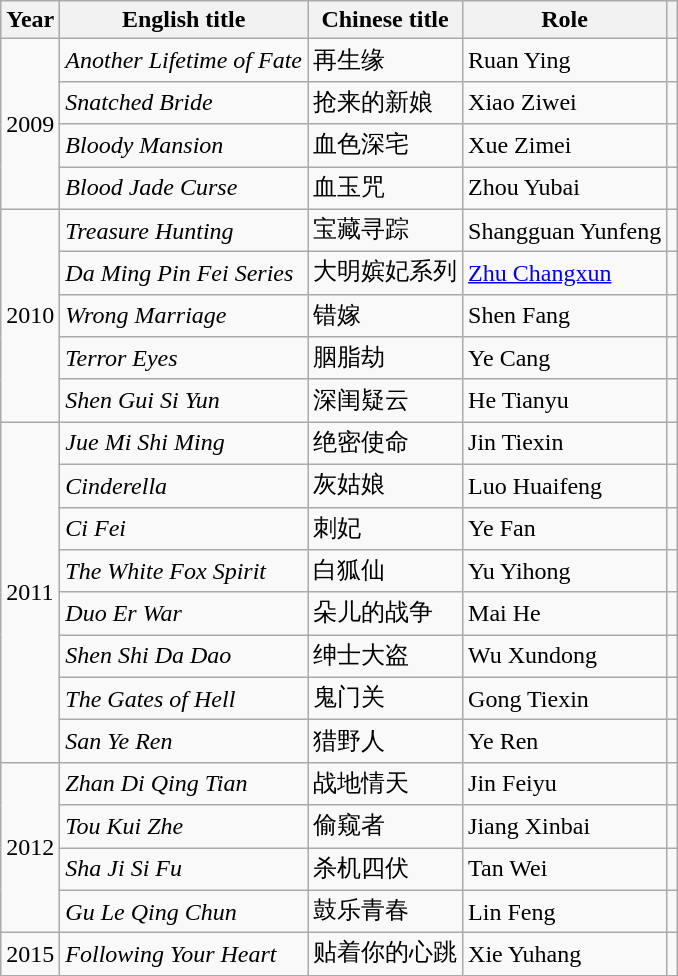<table class="wikitable sortable">
<tr>
<th>Year</th>
<th>English title</th>
<th>Chinese title</th>
<th>Role</th>
<th scope="col" class="unsortable"></th>
</tr>
<tr>
<td rowspan=4>2009</td>
<td><em>Another Lifetime of Fate</em></td>
<td>再生缘</td>
<td>Ruan Ying</td>
<td></td>
</tr>
<tr>
<td><em>Snatched Bride</em></td>
<td>抢来的新娘</td>
<td>Xiao Ziwei</td>
<td></td>
</tr>
<tr>
<td><em>Bloody Mansion</em></td>
<td>血色深宅</td>
<td>Xue Zimei</td>
<td></td>
</tr>
<tr>
<td><em>Blood Jade Curse</em></td>
<td>血玉咒</td>
<td>Zhou Yubai</td>
<td></td>
</tr>
<tr>
<td rowspan="5">2010</td>
<td><em>Treasure Hunting</em></td>
<td>宝藏寻踪</td>
<td>Shangguan Yunfeng</td>
<td></td>
</tr>
<tr>
<td><em>Da Ming Pin Fei Series</em></td>
<td>大明嫔妃系列</td>
<td><a href='#'>Zhu Changxun</a></td>
<td style="text-align:center;"></td>
</tr>
<tr>
<td><em>Wrong Marriage</em></td>
<td>错嫁</td>
<td>Shen Fang</td>
<td></td>
</tr>
<tr>
<td><em>Terror Eyes</em></td>
<td>胭脂劫</td>
<td>Ye Cang</td>
<td></td>
</tr>
<tr>
<td><em>Shen Gui Si Yun</em></td>
<td>深闺疑云</td>
<td>He Tianyu</td>
<td></td>
</tr>
<tr>
<td rowspan="8">2011</td>
<td><em>Jue Mi Shi Ming</em></td>
<td>绝密使命</td>
<td>Jin Tiexin</td>
<td></td>
</tr>
<tr>
<td><em>Cinderella</em></td>
<td>灰姑娘</td>
<td>Luo Huaifeng</td>
<td style="text-align:center;"></td>
</tr>
<tr>
<td><em>Ci Fei</em></td>
<td>刺妃</td>
<td>Ye Fan</td>
<td></td>
</tr>
<tr>
<td><em>The White Fox Spirit</em></td>
<td>白狐仙</td>
<td>Yu Yihong</td>
<td style="text-align:center;"></td>
</tr>
<tr>
<td><em>Duo Er War</em></td>
<td>朵儿的战争</td>
<td>Mai He</td>
<td style="text-align:center;"></td>
</tr>
<tr>
<td><em>Shen Shi Da Dao</em></td>
<td>绅士大盗</td>
<td>Wu Xundong</td>
<td style="text-align:center;"></td>
</tr>
<tr>
<td><em>The Gates of Hell</em></td>
<td>鬼门关</td>
<td>Gong Tiexin</td>
<td style="text-align:center;"></td>
</tr>
<tr>
<td><em>San Ye Ren</em></td>
<td>猎野人</td>
<td>Ye Ren</td>
<td style="text-align:center;"></td>
</tr>
<tr>
<td rowspan="4">2012</td>
<td><em>Zhan Di Qing Tian</em></td>
<td>战地情天</td>
<td>Jin Feiyu</td>
<td></td>
</tr>
<tr>
<td><em>Tou Kui Zhe</em></td>
<td>偷窥者</td>
<td>Jiang Xinbai</td>
<td style="text-align:center;"></td>
</tr>
<tr>
<td><em>Sha Ji Si Fu</em></td>
<td>杀机四伏</td>
<td>Tan Wei</td>
<td style="text-align:center;"></td>
</tr>
<tr>
<td><em>Gu Le Qing Chun</em></td>
<td>鼓乐青春</td>
<td>Lin Feng</td>
<td></td>
</tr>
<tr>
<td>2015</td>
<td><em>Following Your Heart</em></td>
<td>贴着你的心跳</td>
<td>Xie Yuhang</td>
<td></td>
</tr>
</table>
